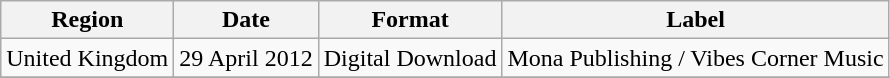<table class=wikitable>
<tr>
<th>Region</th>
<th>Date</th>
<th>Format</th>
<th>Label</th>
</tr>
<tr>
<td>United Kingdom</td>
<td>29 April 2012</td>
<td>Digital Download</td>
<td>Mona Publishing / Vibes Corner Music</td>
</tr>
<tr>
</tr>
</table>
